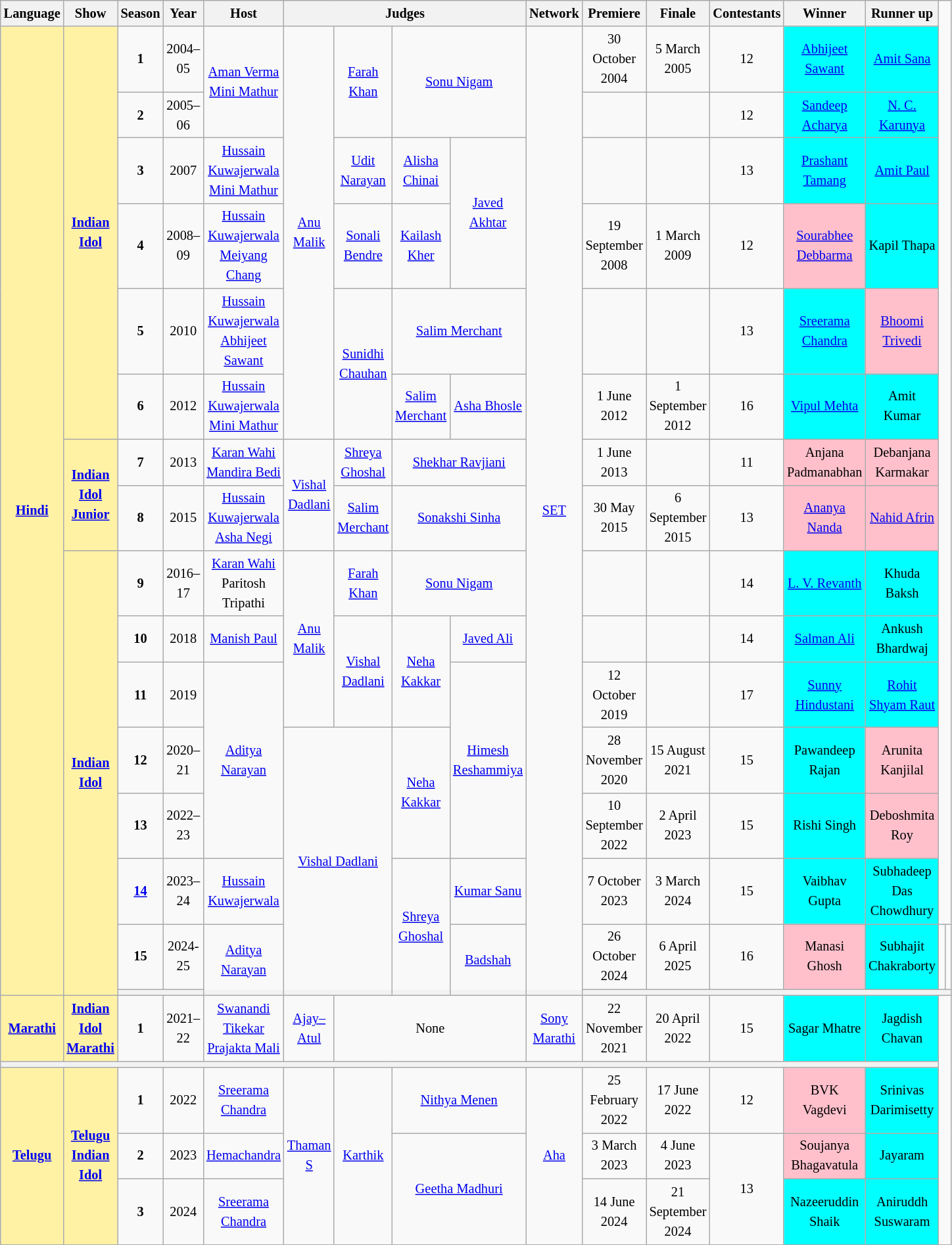<table class="wikitable sortable" style="text-align:center;font-size: 85%;  line-height:20px; width:75%;">
<tr>
<th><strong>Language</strong></th>
<th><strong>Show</strong></th>
<th><strong>Season</strong></th>
<th><strong>Year</strong></th>
<th><strong>Host</strong></th>
<th colspan="4"><strong>Judges</strong></th>
<th><strong>Network</strong></th>
<th><strong>Premiere</strong></th>
<th><strong>Finale</strong></th>
<th><strong>Contestants</strong></th>
<th><strong>Winner</strong></th>
<th><strong>Runner up</strong></th>
</tr>
<tr>
<td rowspan="16" style="background:#fff2a5;"><strong><a href='#'>Hindi</a></strong></td>
<td rowspan="6" style="background:#fff2a5;"><a href='#'><strong>Indian Idol</strong></a></td>
<td><strong>1</strong></td>
<td>2004–05</td>
<td rowspan="2"><a href='#'>Aman Verma</a><br><a href='#'>Mini Mathur</a></td>
<td rowspan="6"><a href='#'>Anu Malik</a></td>
<td rowspan="2"><a href='#'>Farah Khan</a></td>
<td colspan="2" rowspan="2"><a href='#'>Sonu Nigam</a></td>
<td rowspan="16"><a href='#'>SET</a></td>
<td>30 October 2004</td>
<td>5 March 2005</td>
<td>12</td>
<td bgcolor="cyan"><a href='#'>Abhijeet Sawant</a></td>
<td bgcolor="cyan"><a href='#'>Amit Sana</a></td>
</tr>
<tr>
<td><strong>2</strong></td>
<td>2005–06</td>
<td></td>
<td></td>
<td>12</td>
<td bgcolor="cyan"><a href='#'>Sandeep Acharya</a></td>
<td bgcolor="cyan"><a href='#'>N. C. Karunya</a></td>
</tr>
<tr>
<td><strong>3</strong></td>
<td>2007</td>
<td><a href='#'>Hussain Kuwajerwala</a><br><a href='#'>Mini Mathur</a></td>
<td><a href='#'>Udit Narayan</a></td>
<td><a href='#'>Alisha Chinai</a></td>
<td rowspan="2"><a href='#'>Javed Akhtar</a></td>
<td></td>
<td></td>
<td>13</td>
<td bgcolor="cyan"><a href='#'>Prashant Tamang</a></td>
<td bgcolor="cyan"><a href='#'>Amit Paul</a></td>
</tr>
<tr>
<td><strong>4</strong></td>
<td>2008–09</td>
<td><a href='#'>Hussain Kuwajerwala</a><br><a href='#'>Meiyang Chang</a></td>
<td><a href='#'>Sonali Bendre</a></td>
<td><a href='#'>Kailash Kher</a></td>
<td>19 September 2008</td>
<td>1 March 2009</td>
<td>12</td>
<td bgcolor="pink"><a href='#'>Sourabhee Debbarma</a></td>
<td bgcolor="cyan">Kapil Thapa</td>
</tr>
<tr>
<td><strong>5</strong></td>
<td>2010</td>
<td><a href='#'>Hussain Kuwajerwala</a><br><a href='#'>Abhijeet Sawant</a></td>
<td rowspan="2"><a href='#'>Sunidhi Chauhan</a></td>
<td colspan="2"><a href='#'>Salim Merchant</a></td>
<td></td>
<td></td>
<td>13</td>
<td bgcolor="cyan"><a href='#'>Sreerama Chandra</a></td>
<td bgcolor="pink"><a href='#'>Bhoomi Trivedi</a></td>
</tr>
<tr>
<td><strong>6</strong></td>
<td>2012</td>
<td><a href='#'>Hussain Kuwajerwala</a><br><a href='#'>Mini Mathur</a></td>
<td><a href='#'>Salim Merchant</a></td>
<td><a href='#'>Asha Bhosle</a></td>
<td>1 June 2012</td>
<td>1 September 2012</td>
<td>16</td>
<td bgcolor="cyan"><a href='#'>Vipul Mehta</a></td>
<td bgcolor="cyan">Amit Kumar</td>
</tr>
<tr>
<td rowspan="2" style="background:#fff2a5;"><strong><a href='#'>Indian Idol Junior</a></strong></td>
<td><strong>7</strong></td>
<td>2013</td>
<td><a href='#'>Karan Wahi</a><br><a href='#'>Mandira Bedi</a></td>
<td rowspan="2"><a href='#'>Vishal Dadlani</a></td>
<td><a href='#'>Shreya Ghoshal</a></td>
<td colspan="2"><a href='#'>Shekhar Ravjiani</a></td>
<td>1 June 2013</td>
<td></td>
<td>11</td>
<td bgcolor="pink">Anjana Padmanabhan</td>
<td bgcolor="pink">Debanjana Karmakar</td>
</tr>
<tr>
<td><strong>8</strong></td>
<td>2015</td>
<td><a href='#'>Hussain Kuwajerwala</a><br><a href='#'>Asha Negi</a></td>
<td><a href='#'>Salim Merchant</a></td>
<td colspan="2"><a href='#'>Sonakshi Sinha</a></td>
<td>30 May 2015</td>
<td>6 September 2015</td>
<td>13</td>
<td bgcolor="pink"><a href='#'>Ananya Nanda</a></td>
<td bgcolor="pink"><a href='#'>Nahid Afrin</a></td>
</tr>
<tr>
<td rowspan="8" style="background:#fff2a5;"><a href='#'><strong>Indian Idol</strong></a></td>
<td><strong>9</strong></td>
<td>2016–17</td>
<td><a href='#'>Karan Wahi</a><br>Paritosh Tripathi</td>
<td rowspan="3"><a href='#'>Anu Malik</a></td>
<td><a href='#'>Farah Khan</a></td>
<td colspan="2"><a href='#'>Sonu Nigam</a></td>
<td></td>
<td></td>
<td>14</td>
<td bgcolor="cyan"><a href='#'>L. V. Revanth</a></td>
<td bgcolor="cyan">Khuda Baksh</td>
</tr>
<tr>
<td><strong>10</strong></td>
<td>2018</td>
<td><a href='#'>Manish Paul</a></td>
<td rowspan="2"><a href='#'>Vishal Dadlani</a></td>
<td rowspan="2"><a href='#'>Neha Kakkar</a></td>
<td><a href='#'>Javed Ali</a></td>
<td></td>
<td></td>
<td>14</td>
<td bgcolor="cyan"><a href='#'>Salman Ali</a></td>
<td bgcolor="cyan">Ankush Bhardwaj</td>
</tr>
<tr>
<td><strong>11</strong></td>
<td>2019</td>
<td rowspan="3"><a href='#'>Aditya Narayan</a></td>
<td rowspan="3"><a href='#'>Himesh Reshammiya</a></td>
<td>12 October 2019</td>
<td></td>
<td>17</td>
<td bgcolor="cyan"><a href='#'>Sunny Hindustani</a></td>
<td bgcolor="cyan"><a href='#'>Rohit Shyam Raut</a></td>
</tr>
<tr>
<td><strong>12</strong></td>
<td>2020–21</td>
<td colspan="2" rowspan="5"><a href='#'>Vishal Dadlani</a></td>
<td rowspan="2"><a href='#'>Neha Kakkar</a></td>
<td>28 November 2020</td>
<td>15 August 2021</td>
<td>15</td>
<td bgcolor="cyan">Pawandeep Rajan</td>
<td bgcolor="pink">Arunita Kanjilal</td>
</tr>
<tr>
<td><strong>13</strong></td>
<td>2022–23</td>
<td>10 September 2022</td>
<td>2 April 2023</td>
<td>15</td>
<td bgcolor="cyan">Rishi Singh</td>
<td bgcolor="pink">Deboshmita Roy</td>
</tr>
<tr>
<td><a href='#'><strong>14</strong></a></td>
<td>2023–24</td>
<td><a href='#'>Hussain Kuwajerwala</a></td>
<td rowspan="3"><a href='#'>Shreya Ghoshal</a></td>
<td><a href='#'>Kumar Sanu</a></td>
<td>7 October 2023</td>
<td>3 March 2024</td>
<td>15</td>
<td bgcolor="cyan">Vaibhav Gupta</td>
<td bgcolor="cyan">Subhadeep Das Chowdhury</td>
</tr>
<tr>
<td><strong>15</strong></td>
<td>2024-25</td>
<td rowspan="2"><a href='#'>Aditya Narayan</a></td>
<td rowspan="2"><a href='#'>Badshah</a></td>
<td>26 October 2024</td>
<td>6 April 2025</td>
<td>16</td>
<td bgcolor="pink">Manasi Ghosh</td>
<td bgcolor="cyan">Subhajit Chakraborty</td>
<td></td>
<td></td>
</tr>
<tr>
<th colspan="15"></th>
</tr>
<tr>
<td style="background: #fff2a5;"><strong><a href='#'>Marathi</a></strong></td>
<td style="background: #fff2a5;"><strong><a href='#'>Indian Idol Marathi</a></strong></td>
<td><strong>1</strong></td>
<td>2021–22</td>
<td><a href='#'>Swanandi Tikekar</a><br><a href='#'>Prajakta Mali</a></td>
<td><a href='#'>Ajay–Atul</a></td>
<td colspan="3">None</td>
<td rowspan="1"><a href='#'>Sony Marathi</a></td>
<td>22 November 2021</td>
<td>20 April 2022</td>
<td>15</td>
<td bgcolor="cyan">Sagar Mhatre</td>
<td bgcolor="cyan">Jagdish Chavan</td>
</tr>
<tr>
<th colspan="15"></th>
</tr>
<tr>
<td rowspan="3"  style="background: #fff2a5;"><strong><a href='#'>Telugu</a></strong></td>
<td rowspan="3"  style="background: #fff2a5;"><strong><a href='#'>Telugu Indian Idol</a></strong></td>
<td><strong>1</strong></td>
<td>2022</td>
<td><a href='#'>Sreerama Chandra</a></td>
<td rowspan="3"><a href='#'>Thaman S</a></td>
<td rowspan="3"><a href='#'>Karthik</a></td>
<td colspan="2"><a href='#'>Nithya Menen</a></td>
<td rowspan="3"><a href='#'>Aha</a></td>
<td>25 February 2022</td>
<td>17 June 2022</td>
<td>12</td>
<td bgcolor="pink">BVK Vagdevi</td>
<td bgcolor="cyan">Srinivas Darimisetty</td>
</tr>
<tr>
<td><strong>2</strong></td>
<td>2023</td>
<td><a href='#'>Hemachandra</a></td>
<td colspan="2" rowspan="2"><a href='#'>Geetha Madhuri</a></td>
<td>3 March 2023</td>
<td>4 June 2023</td>
<td rowspan="2">13</td>
<td bgcolor="pink">Soujanya Bhagavatula</td>
<td bgcolor="cyan">Jayaram</td>
</tr>
<tr>
<td><strong>3</strong></td>
<td>2024</td>
<td><a href='#'>Sreerama Chandra</a></td>
<td>14 June 2024</td>
<td>21 September 2024</td>
<td bgcolor="cyan">Nazeeruddin Shaik</td>
<td bgcolor="cyan">Aniruddh Suswaram</td>
</tr>
</table>
